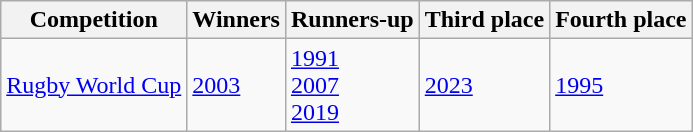<table class="wikitable">
<tr>
<th>Competition</th>
<th>Winners</th>
<th>Runners-up</th>
<th>Third place</th>
<th>Fourth place</th>
</tr>
<tr>
<td><a href='#'>Rugby World Cup</a></td>
<td><a href='#'>2003</a></td>
<td><a href='#'>1991</a> <br> <a href='#'>2007</a> <br> <a href='#'>2019</a></td>
<td><a href='#'>2023</a></td>
<td><a href='#'>1995</a></td>
</tr>
</table>
